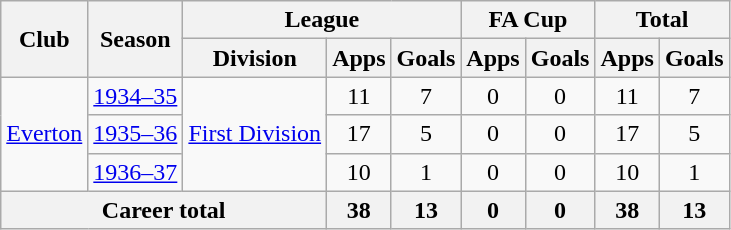<table class="wikitable" style="text-align: center;">
<tr>
<th rowspan="2">Club</th>
<th rowspan="2">Season</th>
<th colspan="3">League</th>
<th colspan="2">FA Cup</th>
<th colspan="2">Total</th>
</tr>
<tr>
<th>Division</th>
<th>Apps</th>
<th>Goals</th>
<th>Apps</th>
<th>Goals</th>
<th>Apps</th>
<th>Goals</th>
</tr>
<tr>
<td rowspan="3"><a href='#'>Everton</a></td>
<td><a href='#'>1934–35</a></td>
<td rowspan="3"><a href='#'>First Division</a></td>
<td>11</td>
<td>7</td>
<td>0</td>
<td>0</td>
<td>11</td>
<td>7</td>
</tr>
<tr>
<td><a href='#'>1935–36</a></td>
<td>17</td>
<td>5</td>
<td>0</td>
<td>0</td>
<td>17</td>
<td>5</td>
</tr>
<tr>
<td><a href='#'>1936–37</a></td>
<td>10</td>
<td>1</td>
<td>0</td>
<td>0</td>
<td>10</td>
<td>1</td>
</tr>
<tr>
<th colspan="3">Career total</th>
<th>38</th>
<th>13</th>
<th>0</th>
<th>0</th>
<th>38</th>
<th>13</th>
</tr>
</table>
